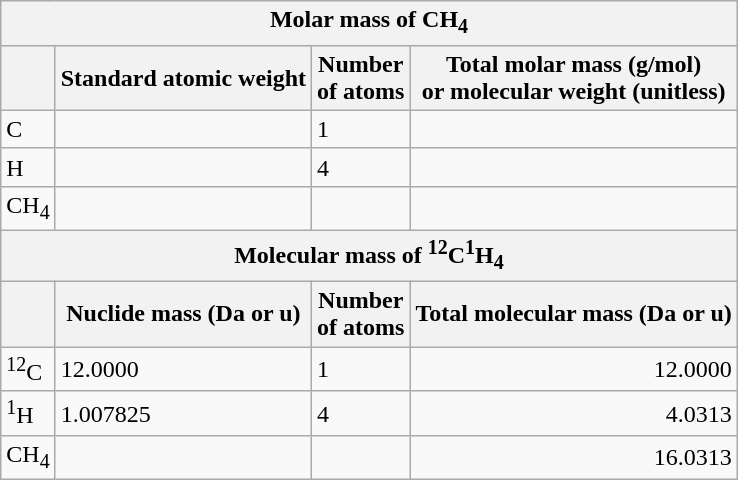<table class="wikitable plainrowheaders">
<tr>
<th colspan=4>Molar mass of CH<sub>4</sub></th>
</tr>
<tr>
<th></th>
<th>Standard atomic weight</th>
<th>Number<br>of atoms</th>
<th>Total molar mass (g/mol) <br> or molecular weight (unitless)</th>
</tr>
<tr>
<td>C</td>
<td></td>
<td>1</td>
<td style="text-align:right;"></td>
</tr>
<tr>
<td>H</td>
<td></td>
<td>4</td>
<td style="text-align:right;"></td>
</tr>
<tr>
<td>CH<sub>4</sub></td>
<td></td>
<td></td>
<td style="text-align:right;"></td>
</tr>
<tr>
<th colspan=4>Molecular mass of <sup>12</sup>C<sup>1</sup>H<sub>4</sub></th>
</tr>
<tr>
<th></th>
<th>Nuclide mass (Da or u)</th>
<th>Number<br>of atoms</th>
<th>Total molecular mass (Da or u)</th>
</tr>
<tr>
<td><sup>12</sup>C</td>
<td>12.0000</td>
<td>1</td>
<td style="text-align:right;">12.0000</td>
</tr>
<tr>
<td><sup>1</sup>H</td>
<td>1.007825</td>
<td>4</td>
<td style="text-align:right;">4.0313</td>
</tr>
<tr>
<td>CH<sub>4</sub></td>
<td></td>
<td></td>
<td style="text-align:right;">16.0313</td>
</tr>
</table>
